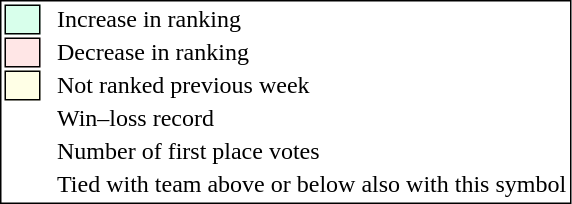<table style="border:1px solid black;">
<tr>
<td style="background:#D8FFEB; width:20px; border:1px solid black;"></td>
<td> </td>
<td>Increase in ranking</td>
</tr>
<tr>
<td style="background:#FFE6E6; width:20px; border:1px solid black;"></td>
<td> </td>
<td>Decrease in ranking</td>
</tr>
<tr>
<td style="background:#FFFFE6; width:20px; border:1px solid black;"></td>
<td> </td>
<td>Not ranked previous week</td>
</tr>
<tr>
<td></td>
<td> </td>
<td>Win–loss record</td>
</tr>
<tr>
<td></td>
<td> </td>
<td>Number of first place votes</td>
</tr>
<tr>
<td></td>
<td></td>
<td>Tied with team above or below also with this symbol</td>
</tr>
</table>
